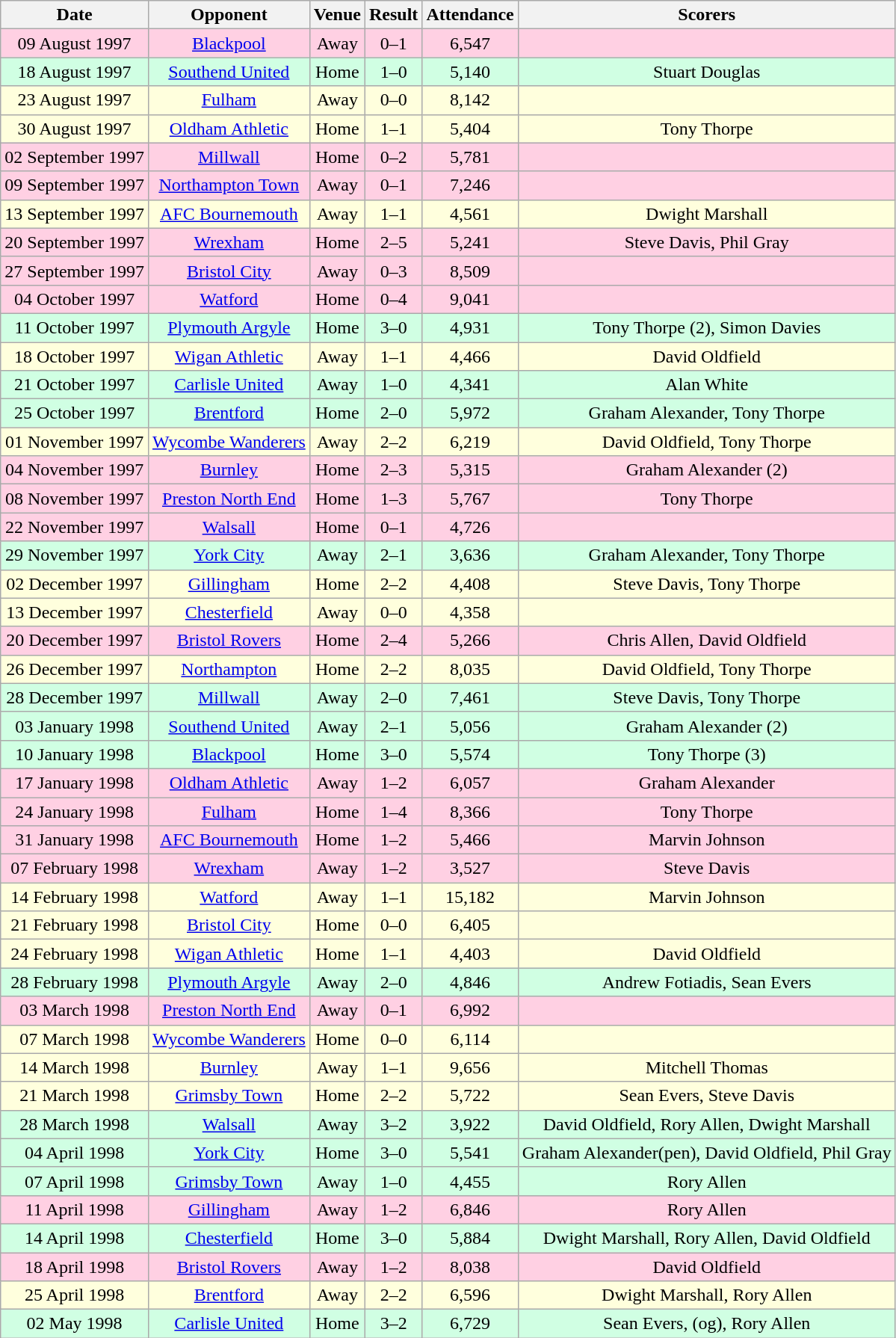<table class="wikitable sortable" style="font-size:100%; text-align:center">
<tr>
<th>Date</th>
<th>Opponent</th>
<th>Venue</th>
<th>Result</th>
<th>Attendance</th>
<th>Scorers</th>
</tr>
<tr style="background-color: #ffd0e3;">
<td>09 August 1997</td>
<td><a href='#'>Blackpool</a></td>
<td>Away</td>
<td>0–1</td>
<td>6,547</td>
<td></td>
</tr>
<tr style="background-color: #d0ffe3;">
<td>18 August 1997</td>
<td><a href='#'>Southend United</a></td>
<td>Home</td>
<td>1–0</td>
<td>5,140</td>
<td>Stuart Douglas</td>
</tr>
<tr style="background-color: #ffffdd;">
<td>23 August 1997</td>
<td><a href='#'>Fulham</a></td>
<td>Away</td>
<td>0–0</td>
<td>8,142</td>
<td></td>
</tr>
<tr style="background-color: #ffffdd;">
<td>30 August 1997</td>
<td><a href='#'>Oldham Athletic</a></td>
<td>Home</td>
<td>1–1</td>
<td>5,404</td>
<td>Tony Thorpe</td>
</tr>
<tr style="background-color: #ffd0e3;">
<td>02 September 1997</td>
<td><a href='#'>Millwall</a></td>
<td>Home</td>
<td>0–2</td>
<td>5,781</td>
<td></td>
</tr>
<tr style="background-color: #ffd0e3;">
<td>09 September 1997</td>
<td><a href='#'>Northampton Town</a></td>
<td>Away</td>
<td>0–1</td>
<td>7,246</td>
<td></td>
</tr>
<tr style="background-color: #ffffdd;">
<td>13 September 1997</td>
<td><a href='#'>AFC Bournemouth</a></td>
<td>Away</td>
<td>1–1</td>
<td>4,561</td>
<td>Dwight Marshall</td>
</tr>
<tr style="background-color: #ffd0e3;">
<td>20 September 1997</td>
<td><a href='#'>Wrexham</a></td>
<td>Home</td>
<td>2–5</td>
<td>5,241</td>
<td>Steve Davis, Phil Gray</td>
</tr>
<tr style="background-color: #ffd0e3;">
<td>27 September 1997</td>
<td><a href='#'>Bristol City</a></td>
<td>Away</td>
<td>0–3</td>
<td>8,509</td>
<td></td>
</tr>
<tr style="background-color: #ffd0e3;">
<td>04 October 1997</td>
<td><a href='#'>Watford</a></td>
<td>Home</td>
<td>0–4</td>
<td>9,041</td>
<td></td>
</tr>
<tr style="background-color: #d0ffe3;">
<td>11 October 1997</td>
<td><a href='#'>Plymouth Argyle</a></td>
<td>Home</td>
<td>3–0</td>
<td>4,931</td>
<td>Tony Thorpe (2), Simon Davies</td>
</tr>
<tr style="background-color: #ffffdd;">
<td>18 October 1997</td>
<td><a href='#'>Wigan Athletic</a></td>
<td>Away</td>
<td>1–1</td>
<td>4,466</td>
<td>David Oldfield</td>
</tr>
<tr style="background-color: #d0ffe3;">
<td>21 October 1997</td>
<td><a href='#'>Carlisle United</a></td>
<td>Away</td>
<td>1–0</td>
<td>4,341</td>
<td>Alan White</td>
</tr>
<tr style="background-color: #d0ffe3;">
<td>25 October 1997</td>
<td><a href='#'>Brentford</a></td>
<td>Home</td>
<td>2–0</td>
<td>5,972</td>
<td>Graham Alexander, Tony Thorpe</td>
</tr>
<tr style="background-color: #ffffdd;">
<td>01 November 1997</td>
<td><a href='#'>Wycombe Wanderers</a></td>
<td>Away</td>
<td>2–2</td>
<td>6,219</td>
<td>David Oldfield, Tony Thorpe</td>
</tr>
<tr style="background-color: #ffd0e3;">
<td>04 November 1997</td>
<td><a href='#'>Burnley</a></td>
<td>Home</td>
<td>2–3</td>
<td>5,315</td>
<td>Graham Alexander (2)</td>
</tr>
<tr style="background-color: #ffd0e3;">
<td>08 November 1997</td>
<td><a href='#'>Preston North End</a></td>
<td>Home</td>
<td>1–3</td>
<td>5,767</td>
<td>Tony Thorpe</td>
</tr>
<tr style="background-color: #ffd0e3;">
<td>22 November 1997</td>
<td><a href='#'>Walsall</a></td>
<td>Home</td>
<td>0–1</td>
<td>4,726</td>
<td></td>
</tr>
<tr style="background-color: #d0ffe3;">
<td>29 November 1997</td>
<td><a href='#'>York City</a></td>
<td>Away</td>
<td>2–1</td>
<td>3,636</td>
<td>Graham Alexander, Tony Thorpe</td>
</tr>
<tr style="background-color: #ffffdd;">
<td>02 December 1997</td>
<td><a href='#'>Gillingham</a></td>
<td>Home</td>
<td>2–2</td>
<td>4,408</td>
<td>Steve Davis, Tony Thorpe</td>
</tr>
<tr style="background-color: #ffffdd;">
<td>13 December 1997</td>
<td><a href='#'>Chesterfield</a></td>
<td>Away</td>
<td>0–0</td>
<td>4,358</td>
<td></td>
</tr>
<tr style="background-color: #ffd0e3;">
<td>20 December 1997</td>
<td><a href='#'>Bristol Rovers</a></td>
<td>Home</td>
<td>2–4</td>
<td>5,266</td>
<td>Chris Allen, David Oldfield</td>
</tr>
<tr style="background-color: #ffffdd;">
<td>26 December 1997</td>
<td><a href='#'>Northampton</a></td>
<td>Home</td>
<td>2–2</td>
<td>8,035</td>
<td>David Oldfield, Tony Thorpe</td>
</tr>
<tr style="background-color: #d0ffe3;">
<td>28 December 1997</td>
<td><a href='#'>Millwall</a></td>
<td>Away</td>
<td>2–0</td>
<td>7,461</td>
<td>Steve Davis, Tony Thorpe</td>
</tr>
<tr style="background-color: #d0ffe3;">
<td>03 January 1998</td>
<td><a href='#'>Southend United</a></td>
<td>Away</td>
<td>2–1</td>
<td>5,056</td>
<td>Graham Alexander (2)</td>
</tr>
<tr style="background-color: #d0ffe3;">
<td>10 January 1998</td>
<td><a href='#'>Blackpool</a></td>
<td>Home</td>
<td>3–0</td>
<td>5,574</td>
<td>Tony Thorpe (3)</td>
</tr>
<tr style="background-color: #ffd0e3;">
<td>17 January 1998</td>
<td><a href='#'>Oldham Athletic</a></td>
<td>Away</td>
<td>1–2</td>
<td>6,057</td>
<td>Graham Alexander</td>
</tr>
<tr style="background-color: #ffd0e3;">
<td>24 January 1998</td>
<td><a href='#'>Fulham</a></td>
<td>Home</td>
<td>1–4</td>
<td>8,366</td>
<td>Tony Thorpe</td>
</tr>
<tr style="background-color: #ffd0e3;">
<td>31 January 1998</td>
<td><a href='#'>AFC Bournemouth</a></td>
<td>Home</td>
<td>1–2</td>
<td>5,466</td>
<td>Marvin Johnson</td>
</tr>
<tr style="background-color: #ffd0e3;">
<td>07 February 1998</td>
<td><a href='#'>Wrexham</a></td>
<td>Away</td>
<td>1–2</td>
<td>3,527</td>
<td>Steve Davis</td>
</tr>
<tr style="background-color: #ffffdd;">
<td>14 February 1998</td>
<td><a href='#'>Watford</a></td>
<td>Away</td>
<td>1–1</td>
<td>15,182</td>
<td>Marvin Johnson</td>
</tr>
<tr style="background-color: #ffffdd;">
<td>21 February 1998</td>
<td><a href='#'>Bristol City</a></td>
<td>Home</td>
<td>0–0</td>
<td>6,405</td>
<td></td>
</tr>
<tr style="background-color: #ffffdd;">
<td>24 February 1998</td>
<td><a href='#'>Wigan Athletic</a></td>
<td>Home</td>
<td>1–1</td>
<td>4,403</td>
<td>David Oldfield</td>
</tr>
<tr style="background-color: #d0ffe3;">
<td>28 February 1998</td>
<td><a href='#'>Plymouth Argyle</a></td>
<td>Away</td>
<td>2–0</td>
<td>4,846</td>
<td>Andrew Fotiadis, Sean Evers</td>
</tr>
<tr style="background-color: #ffd0e3;">
<td>03 March 1998</td>
<td><a href='#'>Preston North End</a></td>
<td>Away</td>
<td>0–1</td>
<td>6,992</td>
<td></td>
</tr>
<tr style="background-color: #ffffdd;">
<td>07 March 1998</td>
<td><a href='#'>Wycombe Wanderers</a></td>
<td>Home</td>
<td>0–0</td>
<td>6,114</td>
<td></td>
</tr>
<tr style="background-color: #ffffdd;">
<td>14 March 1998</td>
<td><a href='#'>Burnley</a></td>
<td>Away</td>
<td>1–1</td>
<td>9,656</td>
<td>Mitchell Thomas</td>
</tr>
<tr style="background-color: #ffffdd;">
<td>21 March 1998</td>
<td><a href='#'>Grimsby Town</a></td>
<td>Home</td>
<td>2–2</td>
<td>5,722</td>
<td>Sean Evers, Steve Davis</td>
</tr>
<tr style="background-color: #d0ffe3;">
<td>28 March 1998</td>
<td><a href='#'>Walsall</a></td>
<td>Away</td>
<td>3–2</td>
<td>3,922</td>
<td>David Oldfield, Rory Allen, Dwight Marshall</td>
</tr>
<tr style="background-color: #d0ffe3;">
<td>04 April 1998</td>
<td><a href='#'>York City</a></td>
<td>Home</td>
<td>3–0</td>
<td>5,541</td>
<td>Graham Alexander(pen), David Oldfield, Phil Gray</td>
</tr>
<tr style="background-color: #d0ffe3;">
<td>07 April 1998</td>
<td><a href='#'>Grimsby Town</a></td>
<td>Away</td>
<td>1–0</td>
<td>4,455</td>
<td>Rory Allen</td>
</tr>
<tr style="background-color: #ffd0e3;">
<td>11 April 1998</td>
<td><a href='#'>Gillingham</a></td>
<td>Away</td>
<td>1–2</td>
<td>6,846</td>
<td>Rory Allen</td>
</tr>
<tr style="background-color: #d0ffe3;">
<td>14 April 1998</td>
<td><a href='#'>Chesterfield</a></td>
<td>Home</td>
<td>3–0</td>
<td>5,884</td>
<td>Dwight Marshall, Rory Allen, David Oldfield</td>
</tr>
<tr style="background-color: #ffd0e3;">
<td>18 April 1998</td>
<td><a href='#'>Bristol Rovers</a></td>
<td>Away</td>
<td>1–2</td>
<td>8,038</td>
<td>David Oldfield</td>
</tr>
<tr style="background-color: #ffffdd;">
<td>25 April 1998</td>
<td><a href='#'>Brentford</a></td>
<td>Away</td>
<td>2–2</td>
<td>6,596</td>
<td>Dwight Marshall, Rory Allen</td>
</tr>
<tr style="background-color: #d0ffe3;">
<td>02 May 1998</td>
<td><a href='#'>Carlisle United</a></td>
<td>Home</td>
<td>3–2</td>
<td>6,729</td>
<td>Sean Evers, (og), Rory Allen</td>
</tr>
</table>
